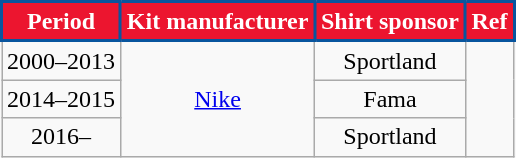<table class="wikitable" style="text-align:center">
<tr>
<th style="background:#ec152f; color:white; border:2px solid #08559e;">Period</th>
<th style="background:#ec152f; color:white; border:2px solid #08559e;">Kit manufacturer</th>
<th style="background:#ec152f; color:white; border:2px solid #08559e;">Shirt sponsor</th>
<th style="background:#ec152f; color:white; border:2px solid #08559e;">Ref</th>
</tr>
<tr>
<td>2000–2013</td>
<td rowspan="3"><a href='#'>Nike</a></td>
<td>Sportland</td>
<td rowspan="3"></td>
</tr>
<tr>
<td>2014–2015</td>
<td>Fama</td>
</tr>
<tr>
<td>2016–</td>
<td>Sportland</td>
</tr>
</table>
